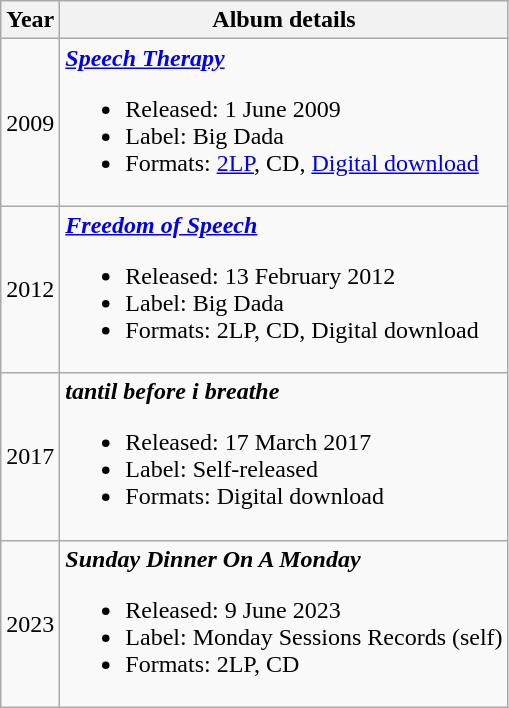<table class="wikitable" style="text-align:center;">
<tr>
<th>Year</th>
<th>Album details</th>
</tr>
<tr>
<td>2009</td>
<td align="left"><strong><em><a href='#'>Speech Therapy</a></em></strong><br><ul><li>Released: 1 June 2009</li><li>Label: Big Dada</li><li>Formats: <a href='#'>2LP</a>, CD, <a href='#'>Digital download</a></li></ul></td>
</tr>
<tr>
<td>2012</td>
<td align="left"><strong><em><a href='#'>Freedom of Speech</a></em></strong><br><ul><li>Released: 13 February 2012</li><li>Label: Big Dada</li><li>Formats: 2LP, CD, Digital download</li></ul></td>
</tr>
<tr>
<td>2017</td>
<td align="left"><strong><em>tantil before i breathe</em></strong><br><ul><li>Released: 17 March 2017</li><li>Label: Self-released</li><li>Formats: Digital download</li></ul></td>
</tr>
<tr>
<td>2023</td>
<td align="left"><strong><em>Sunday Dinner On A Monday</em></strong><br><ul><li>Released: 9 June 2023</li><li>Label: Monday Sessions Records (self)</li><li>Formats: 2LP, CD</li></ul></td>
</tr>
</table>
